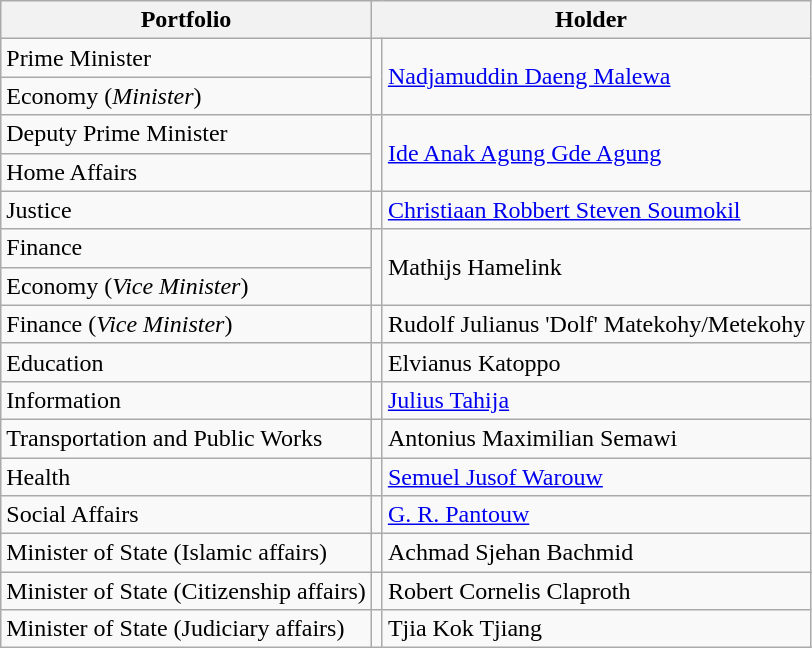<table class="wikitable">
<tr>
<th>Portfolio</th>
<th colspan="2">Holder</th>
</tr>
<tr>
<td>Prime Minister</td>
<td rowspan="2"></td>
<td rowspan="2"><a href='#'>Nadjamuddin Daeng Malewa</a></td>
</tr>
<tr>
<td>Economy (<em>Minister</em>)</td>
</tr>
<tr>
<td>Deputy Prime Minister</td>
<td rowspan="2"></td>
<td rowspan="2"><a href='#'>Ide Anak Agung Gde Agung</a></td>
</tr>
<tr>
<td>Home Affairs</td>
</tr>
<tr>
<td>Justice</td>
<td></td>
<td><a href='#'>Christiaan Robbert Steven Soumokil</a></td>
</tr>
<tr>
<td>Finance</td>
<td rowspan="2"></td>
<td rowspan="2">Mathijs Hamelink</td>
</tr>
<tr>
<td>Economy (<em>Vice Minister</em>)</td>
</tr>
<tr>
<td>Finance (<em>Vice Minister</em>)</td>
<td></td>
<td>Rudolf Julianus 'Dolf' Matekohy/Metekohy</td>
</tr>
<tr>
<td>Education</td>
<td></td>
<td>Elvianus Katoppo</td>
</tr>
<tr>
<td>Information</td>
<td></td>
<td><a href='#'>Julius Tahija</a></td>
</tr>
<tr>
<td>Transportation and Public Works</td>
<td></td>
<td>Antonius Maximilian Semawi</td>
</tr>
<tr>
<td>Health</td>
<td></td>
<td><a href='#'>Semuel Jusof Warouw</a></td>
</tr>
<tr>
<td>Social Affairs</td>
<td></td>
<td><a href='#'>G. R. Pantouw</a></td>
</tr>
<tr>
<td>Minister of State (Islamic affairs)</td>
<td></td>
<td>Achmad Sjehan Bachmid</td>
</tr>
<tr>
<td>Minister of State (Citizenship affairs)</td>
<td></td>
<td>Robert Cornelis Claproth</td>
</tr>
<tr>
<td>Minister of State (Judiciary affairs)</td>
<td></td>
<td>Tjia Kok Tjiang</td>
</tr>
</table>
